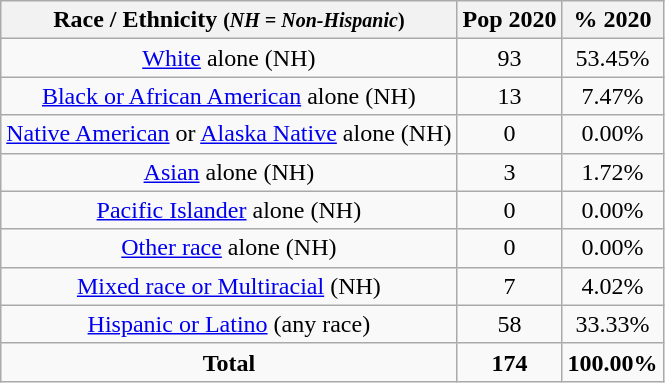<table class="wikitable" style="text-align:center;">
<tr>
<th>Race / Ethnicity <small>(<em>NH = Non-Hispanic</em>)</small></th>
<th>Pop 2020</th>
<th>% 2020</th>
</tr>
<tr>
<td><a href='#'>White</a> alone (NH)</td>
<td>93</td>
<td>53.45%</td>
</tr>
<tr>
<td><a href='#'>Black or African American</a> alone (NH)</td>
<td>13</td>
<td>7.47%</td>
</tr>
<tr>
<td><a href='#'>Native American</a> or <a href='#'>Alaska Native</a> alone (NH)</td>
<td>0</td>
<td>0.00%</td>
</tr>
<tr>
<td><a href='#'>Asian</a> alone (NH)</td>
<td>3</td>
<td>1.72%</td>
</tr>
<tr>
<td><a href='#'>Pacific Islander</a> alone (NH)</td>
<td>0</td>
<td>0.00%</td>
</tr>
<tr>
<td><a href='#'>Other race</a> alone (NH)</td>
<td>0</td>
<td>0.00%</td>
</tr>
<tr>
<td><a href='#'>Mixed race or Multiracial</a> (NH)</td>
<td>7</td>
<td>4.02%</td>
</tr>
<tr>
<td><a href='#'>Hispanic or Latino</a> (any race)</td>
<td>58</td>
<td>33.33%</td>
</tr>
<tr>
<td><strong>Total</strong></td>
<td><strong>174</strong></td>
<td><strong>100.00%</strong></td>
</tr>
</table>
